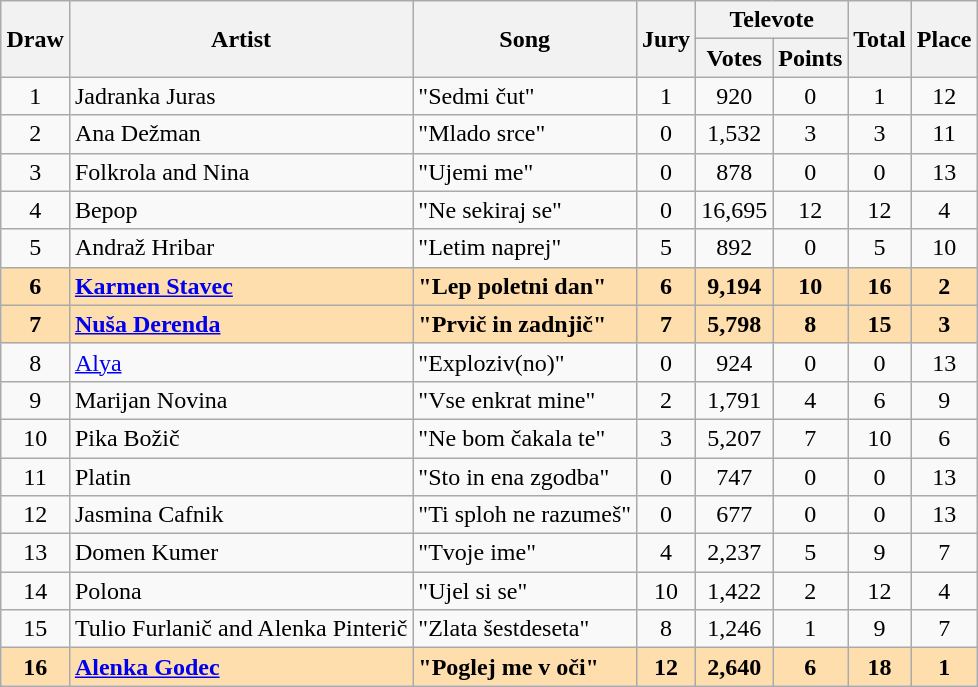<table class="sortable wikitable" style="margin: 1em auto 1em auto; text-align:center">
<tr>
<th rowspan="2">Draw</th>
<th rowspan="2">Artist</th>
<th rowspan="2">Song</th>
<th rowspan="2">Jury</th>
<th colspan="2">Televote</th>
<th rowspan="2">Total</th>
<th rowspan="2">Place</th>
</tr>
<tr>
<th>Votes</th>
<th>Points</th>
</tr>
<tr>
<td>1</td>
<td align="left">Jadranka Juras</td>
<td align="left">"Sedmi čut"</td>
<td>1</td>
<td>920</td>
<td>0</td>
<td>1</td>
<td>12</td>
</tr>
<tr>
<td>2</td>
<td align="left">Ana Dežman</td>
<td align="left">"Mlado srce"</td>
<td>0</td>
<td>1,532</td>
<td>3</td>
<td>3</td>
<td>11</td>
</tr>
<tr>
<td>3</td>
<td align="left">Folkrola and Nina</td>
<td align="left">"Ujemi me"</td>
<td>0</td>
<td>878</td>
<td>0</td>
<td>0</td>
<td>13</td>
</tr>
<tr>
<td>4</td>
<td align="left">Bepop</td>
<td align="left">"Ne sekiraj se"</td>
<td>0</td>
<td>16,695</td>
<td>12</td>
<td>12</td>
<td>4</td>
</tr>
<tr>
<td>5</td>
<td align="left">Andraž Hribar</td>
<td align="left">"Letim naprej"</td>
<td>5</td>
<td>892</td>
<td>0</td>
<td>5</td>
<td>10</td>
</tr>
<tr style="font-weight:bold; background:#FFDEAD;">
<td>6</td>
<td align="left"><a href='#'>Karmen Stavec</a></td>
<td align="left">"Lep poletni dan"</td>
<td>6</td>
<td>9,194</td>
<td>10</td>
<td>16</td>
<td>2</td>
</tr>
<tr style="font-weight:bold; background:#FFDEAD;">
<td>7</td>
<td align="left"><a href='#'>Nuša Derenda</a></td>
<td align="left">"Prvič in zadnjič"</td>
<td>7</td>
<td>5,798</td>
<td>8</td>
<td>15</td>
<td>3</td>
</tr>
<tr>
<td>8</td>
<td align="left"><a href='#'>Alya</a></td>
<td align="left">"Exploziv(no)"</td>
<td>0</td>
<td>924</td>
<td>0</td>
<td>0</td>
<td>13</td>
</tr>
<tr>
<td>9</td>
<td align="left">Marijan Novina</td>
<td align="left">"Vse enkrat mine"</td>
<td>2</td>
<td>1,791</td>
<td>4</td>
<td>6</td>
<td>9</td>
</tr>
<tr>
<td>10</td>
<td align="left">Pika Božič</td>
<td align="left">"Ne bom čakala te"</td>
<td>3</td>
<td>5,207</td>
<td>7</td>
<td>10</td>
<td>6</td>
</tr>
<tr>
<td>11</td>
<td align="left">Platin</td>
<td align="left">"Sto in ena zgodba"</td>
<td>0</td>
<td>747</td>
<td>0</td>
<td>0</td>
<td>13</td>
</tr>
<tr>
<td>12</td>
<td align="left">Jasmina Cafnik</td>
<td align="left">"Ti sploh ne razumeš"</td>
<td>0</td>
<td>677</td>
<td>0</td>
<td>0</td>
<td>13</td>
</tr>
<tr>
<td>13</td>
<td align="left">Domen Kumer</td>
<td align="left">"Tvoje ime"</td>
<td>4</td>
<td>2,237</td>
<td>5</td>
<td>9</td>
<td>7</td>
</tr>
<tr>
<td>14</td>
<td align="left">Polona</td>
<td align="left">"Ujel si se"</td>
<td>10</td>
<td>1,422</td>
<td>2</td>
<td>12</td>
<td>4</td>
</tr>
<tr>
<td>15</td>
<td align="left">Tulio Furlanič and Alenka Pinterič</td>
<td align="left">"Zlata šestdeseta"</td>
<td>8</td>
<td>1,246</td>
<td>1</td>
<td>9</td>
<td>7</td>
</tr>
<tr style="font-weight:bold; background:#FFDEAD;">
<td>16</td>
<td align="left"><a href='#'>Alenka Godec</a></td>
<td align="left">"Poglej me v oči"</td>
<td>12</td>
<td>2,640</td>
<td>6</td>
<td>18</td>
<td>1</td>
</tr>
</table>
